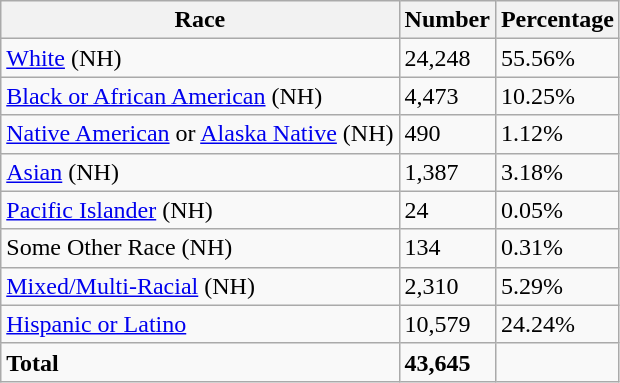<table class="wikitable">
<tr>
<th>Race</th>
<th>Number</th>
<th>Percentage</th>
</tr>
<tr>
<td><a href='#'>White</a> (NH)</td>
<td>24,248</td>
<td>55.56%</td>
</tr>
<tr>
<td><a href='#'>Black or African American</a> (NH)</td>
<td>4,473</td>
<td>10.25%</td>
</tr>
<tr>
<td><a href='#'>Native American</a> or <a href='#'>Alaska Native</a> (NH)</td>
<td>490</td>
<td>1.12%</td>
</tr>
<tr>
<td><a href='#'>Asian</a> (NH)</td>
<td>1,387</td>
<td>3.18%</td>
</tr>
<tr>
<td><a href='#'>Pacific Islander</a> (NH)</td>
<td>24</td>
<td>0.05%</td>
</tr>
<tr>
<td>Some Other Race (NH)</td>
<td>134</td>
<td>0.31%</td>
</tr>
<tr>
<td><a href='#'>Mixed/Multi-Racial</a> (NH)</td>
<td>2,310</td>
<td>5.29%</td>
</tr>
<tr>
<td><a href='#'>Hispanic or Latino</a></td>
<td>10,579</td>
<td>24.24%</td>
</tr>
<tr>
<td><strong>Total</strong></td>
<td><strong>43,645</strong></td>
<td></td>
</tr>
</table>
